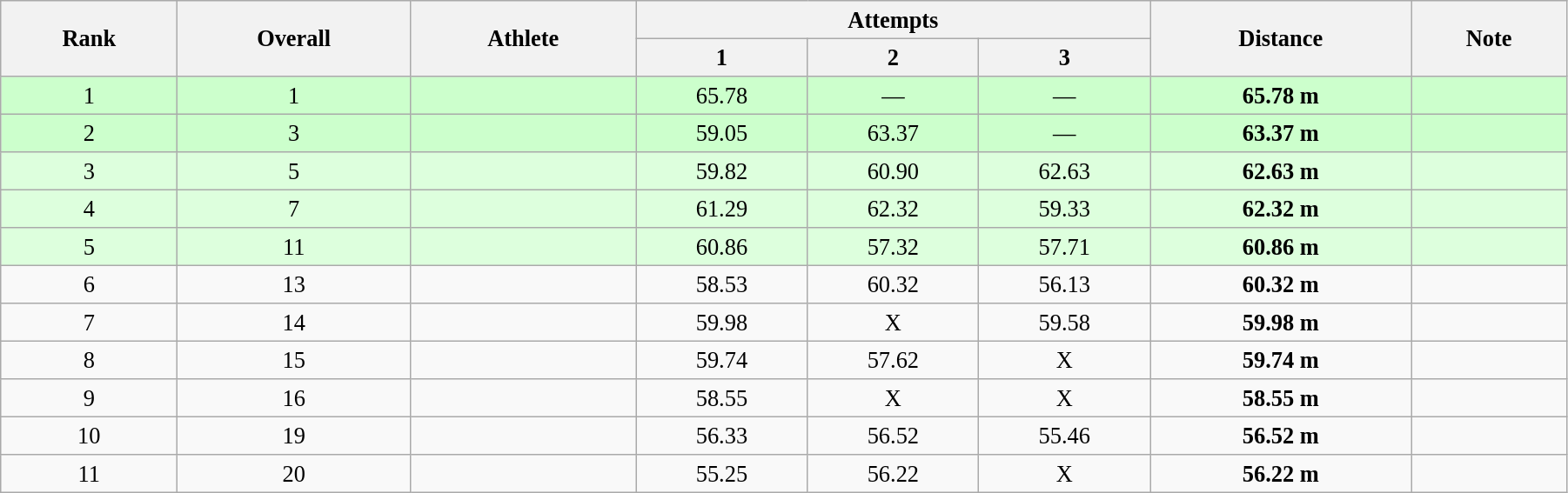<table class="wikitable" style=" text-align:center; font-size:110%;" width="95%">
<tr>
<th rowspan="2">Rank</th>
<th rowspan="2">Overall</th>
<th rowspan="2">Athlete</th>
<th colspan="3">Attempts</th>
<th rowspan="2">Distance</th>
<th rowspan="2">Note</th>
</tr>
<tr>
<th>1</th>
<th>2</th>
<th>3</th>
</tr>
<tr style="background:#ccffcc;">
<td>1</td>
<td>1</td>
<td align=left></td>
<td>65.78</td>
<td>—</td>
<td>—</td>
<td><strong>65.78 m</strong></td>
<td></td>
</tr>
<tr style="background:#ccffcc;">
<td>2</td>
<td>3</td>
<td align=left></td>
<td>59.05</td>
<td>63.37</td>
<td>—</td>
<td><strong>63.37 m</strong></td>
<td></td>
</tr>
<tr style="background:#ddffdd;">
<td>3</td>
<td>5</td>
<td align=left></td>
<td>59.82</td>
<td>60.90</td>
<td>62.63</td>
<td><strong>62.63 m</strong></td>
<td></td>
</tr>
<tr style="background:#ddffdd;">
<td>4</td>
<td>7</td>
<td align=left></td>
<td>61.29</td>
<td>62.32</td>
<td>59.33</td>
<td><strong>62.32 m</strong></td>
<td></td>
</tr>
<tr style="background:#ddffdd;">
<td>5</td>
<td>11</td>
<td align=left></td>
<td>60.86</td>
<td>57.32</td>
<td>57.71</td>
<td><strong>60.86 m</strong></td>
<td></td>
</tr>
<tr>
<td>6</td>
<td>13</td>
<td align=left></td>
<td>58.53</td>
<td>60.32</td>
<td>56.13</td>
<td><strong>60.32 m</strong></td>
<td></td>
</tr>
<tr>
<td>7</td>
<td>14</td>
<td align=left></td>
<td>59.98</td>
<td>X</td>
<td>59.58</td>
<td><strong>59.98 m</strong></td>
<td></td>
</tr>
<tr>
<td>8</td>
<td>15</td>
<td align=left></td>
<td>59.74</td>
<td>57.62</td>
<td>X</td>
<td><strong>59.74 m</strong></td>
<td></td>
</tr>
<tr>
<td>9</td>
<td>16</td>
<td align=left></td>
<td>58.55</td>
<td>X</td>
<td>X</td>
<td><strong>58.55 m</strong></td>
<td></td>
</tr>
<tr>
<td>10</td>
<td>19</td>
<td align=left></td>
<td>56.33</td>
<td>56.52</td>
<td>55.46</td>
<td><strong>56.52 m</strong></td>
<td></td>
</tr>
<tr>
<td>11</td>
<td>20</td>
<td align=left></td>
<td>55.25</td>
<td>56.22</td>
<td>X</td>
<td><strong>56.22 m</strong></td>
<td></td>
</tr>
</table>
